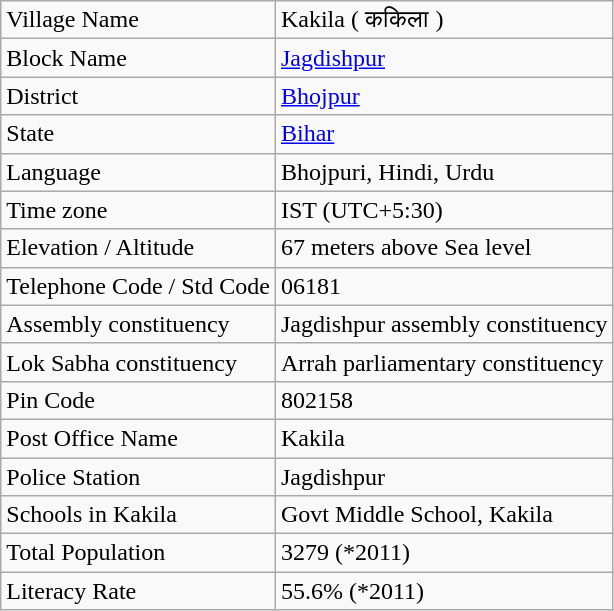<table class="wikitable">
<tr>
<td>Village Name</td>
<td>Kakila ( ककिला )</td>
</tr>
<tr>
<td>Block Name</td>
<td><a href='#'>Jagdishpur</a></td>
</tr>
<tr>
<td>District</td>
<td><a href='#'>Bhojpur</a></td>
</tr>
<tr>
<td>State</td>
<td><a href='#'>Bihar</a></td>
</tr>
<tr>
<td>Language</td>
<td>Bhojpuri, Hindi, Urdu</td>
</tr>
<tr>
<td>Time zone</td>
<td>IST (UTC+5:30)</td>
</tr>
<tr>
<td>Elevation / Altitude</td>
<td>67 meters above Sea level</td>
</tr>
<tr>
<td>Telephone Code / Std Code</td>
<td>06181</td>
</tr>
<tr>
<td>Assembly constituency</td>
<td>Jagdishpur assembly constituency</td>
</tr>
<tr>
<td>Lok Sabha constituency</td>
<td>Arrah parliamentary constituency</td>
</tr>
<tr>
<td>Pin Code</td>
<td>802158</td>
</tr>
<tr>
<td>Post Office Name</td>
<td>Kakila</td>
</tr>
<tr>
<td>Police Station</td>
<td>Jagdishpur</td>
</tr>
<tr>
<td>Schools in Kakila</td>
<td>Govt Middle School, Kakila</td>
</tr>
<tr>
<td>Total Population</td>
<td>3279 (*2011)</td>
</tr>
<tr>
<td>Literacy Rate</td>
<td>55.6% (*2011)</td>
</tr>
</table>
